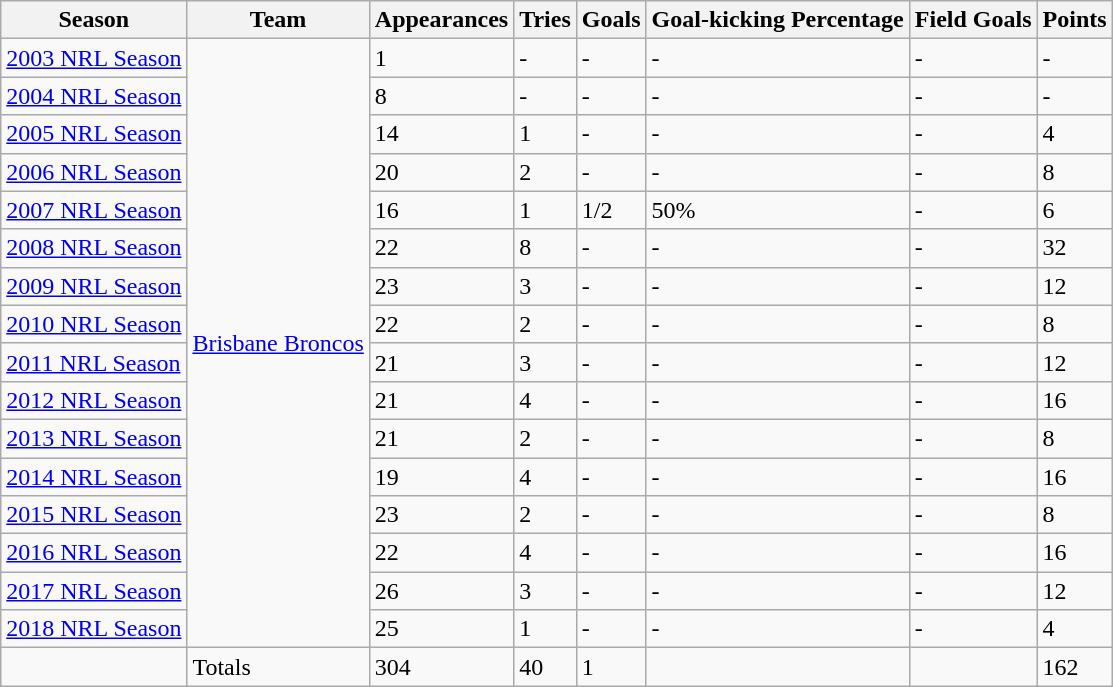<table class="wikitable">
<tr>
<th>Season</th>
<th>Team</th>
<th>Appearances</th>
<th>Tries</th>
<th>Goals</th>
<th>Goal-kicking Percentage</th>
<th>Field Goals</th>
<th>Points</th>
</tr>
<tr>
<td><a href='#'>2003 NRL Season</a></td>
<td rowspan="16"> <a href='#'>Brisbane Broncos</a></td>
<td>1</td>
<td>-</td>
<td>-</td>
<td>-</td>
<td>-</td>
<td>-</td>
</tr>
<tr>
<td><a href='#'>2004 NRL Season</a></td>
<td>8</td>
<td>-</td>
<td>-</td>
<td>-</td>
<td>-</td>
<td>-</td>
</tr>
<tr>
<td><a href='#'>2005 NRL Season</a></td>
<td>14</td>
<td>1</td>
<td>-</td>
<td>-</td>
<td>-</td>
<td>4</td>
</tr>
<tr>
<td><a href='#'>2006 NRL Season</a></td>
<td>20</td>
<td>2</td>
<td>-</td>
<td>-</td>
<td>-</td>
<td>8</td>
</tr>
<tr>
<td><a href='#'>2007 NRL Season</a></td>
<td>16</td>
<td>1</td>
<td>1/2</td>
<td>50%</td>
<td>-</td>
<td>6</td>
</tr>
<tr>
<td><a href='#'>2008 NRL Season</a></td>
<td>22</td>
<td>8</td>
<td>-</td>
<td>-</td>
<td>-</td>
<td>32</td>
</tr>
<tr>
<td><a href='#'>2009 NRL Season</a></td>
<td>23</td>
<td>3</td>
<td>-</td>
<td>-</td>
<td>-</td>
<td>12</td>
</tr>
<tr>
<td><a href='#'>2010 NRL Season</a></td>
<td>22</td>
<td>2</td>
<td>-</td>
<td>-</td>
<td>-</td>
<td>8</td>
</tr>
<tr>
<td><a href='#'>2011 NRL Season</a></td>
<td>21</td>
<td>3</td>
<td>-</td>
<td>-</td>
<td>-</td>
<td>12</td>
</tr>
<tr>
<td><a href='#'>2012 NRL Season</a></td>
<td>21</td>
<td>4</td>
<td>-</td>
<td>-</td>
<td>-</td>
<td>16</td>
</tr>
<tr>
<td><a href='#'>2013 NRL Season</a></td>
<td>21</td>
<td>2</td>
<td>-</td>
<td>-</td>
<td>-</td>
<td>8</td>
</tr>
<tr>
<td><a href='#'>2014 NRL Season</a></td>
<td>19</td>
<td>4</td>
<td>-</td>
<td>-</td>
<td>-</td>
<td>16</td>
</tr>
<tr>
<td><a href='#'>2015 NRL Season</a></td>
<td>23</td>
<td>2</td>
<td>-</td>
<td>-</td>
<td>-</td>
<td>8</td>
</tr>
<tr>
<td><a href='#'>2016 NRL Season</a></td>
<td>22</td>
<td>4</td>
<td>-</td>
<td>-</td>
<td>-</td>
<td>16</td>
</tr>
<tr>
<td><a href='#'>2017 NRL Season</a></td>
<td>26</td>
<td>3</td>
<td>-</td>
<td>-</td>
<td>-</td>
<td>12</td>
</tr>
<tr>
<td><a href='#'>2018 NRL Season</a></td>
<td>25</td>
<td>1</td>
<td>-</td>
<td>-</td>
<td>-</td>
<td>4</td>
</tr>
<tr>
<td></td>
<td>Totals</td>
<td>304</td>
<td>40</td>
<td>1</td>
<td></td>
<td></td>
<td>162</td>
</tr>
</table>
